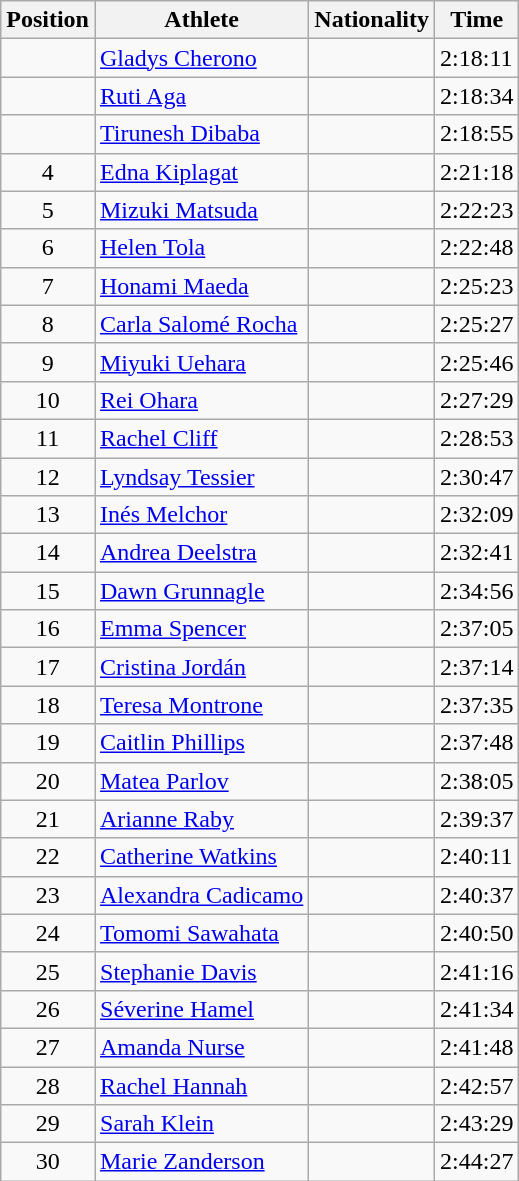<table class="wikitable sortable">
<tr>
<th>Position</th>
<th>Athlete</th>
<th>Nationality</th>
<th>Time</th>
</tr>
<tr>
<td align=center></td>
<td><a href='#'>Gladys Cherono</a></td>
<td></td>
<td>2:18:11</td>
</tr>
<tr>
<td align=center></td>
<td><a href='#'>Ruti Aga</a></td>
<td></td>
<td>2:18:34</td>
</tr>
<tr>
<td align=center></td>
<td><a href='#'>Tirunesh Dibaba</a></td>
<td></td>
<td>2:18:55</td>
</tr>
<tr>
<td align=center>4</td>
<td><a href='#'>Edna Kiplagat</a></td>
<td></td>
<td>2:21:18</td>
</tr>
<tr>
<td align=center>5</td>
<td><a href='#'>Mizuki Matsuda</a></td>
<td></td>
<td>2:22:23</td>
</tr>
<tr>
<td align=center>6</td>
<td><a href='#'>Helen Tola</a></td>
<td></td>
<td>2:22:48</td>
</tr>
<tr>
<td align=center>7</td>
<td><a href='#'>Honami Maeda</a></td>
<td></td>
<td>2:25:23</td>
</tr>
<tr>
<td align=center>8</td>
<td><a href='#'>Carla Salomé Rocha</a></td>
<td></td>
<td>2:25:27</td>
</tr>
<tr>
<td align=center>9</td>
<td><a href='#'>Miyuki Uehara</a></td>
<td></td>
<td>2:25:46</td>
</tr>
<tr>
<td align=center>10</td>
<td><a href='#'>Rei Ohara</a></td>
<td></td>
<td>2:27:29</td>
</tr>
<tr>
<td align=center>11</td>
<td><a href='#'>Rachel Cliff</a></td>
<td></td>
<td>2:28:53</td>
</tr>
<tr>
<td align=center>12</td>
<td><a href='#'>Lyndsay Tessier</a></td>
<td></td>
<td>2:30:47</td>
</tr>
<tr>
<td align=center>13</td>
<td><a href='#'>Inés Melchor</a></td>
<td></td>
<td>2:32:09</td>
</tr>
<tr>
<td align=center>14</td>
<td><a href='#'>Andrea Deelstra</a></td>
<td></td>
<td>2:32:41</td>
</tr>
<tr>
<td align=center>15</td>
<td><a href='#'>Dawn Grunnagle</a></td>
<td></td>
<td>2:34:56</td>
</tr>
<tr>
<td align=center>16</td>
<td><a href='#'>Emma Spencer</a></td>
<td></td>
<td>2:37:05</td>
</tr>
<tr>
<td align=center>17</td>
<td><a href='#'>Cristina Jordán</a></td>
<td></td>
<td>2:37:14</td>
</tr>
<tr>
<td align=center>18</td>
<td><a href='#'>Teresa Montrone</a></td>
<td></td>
<td>2:37:35</td>
</tr>
<tr>
<td align=center>19</td>
<td><a href='#'>Caitlin Phillips</a></td>
<td></td>
<td>2:37:48</td>
</tr>
<tr>
<td align=center>20</td>
<td><a href='#'>Matea Parlov</a></td>
<td></td>
<td>2:38:05</td>
</tr>
<tr>
<td align=center>21</td>
<td><a href='#'>Arianne Raby</a></td>
<td></td>
<td>2:39:37</td>
</tr>
<tr>
<td align=center>22</td>
<td><a href='#'>Catherine Watkins</a></td>
<td></td>
<td>2:40:11</td>
</tr>
<tr>
<td align=center>23</td>
<td><a href='#'>Alexandra Cadicamo</a></td>
<td></td>
<td>2:40:37</td>
</tr>
<tr>
<td align=center>24</td>
<td><a href='#'>Tomomi Sawahata</a></td>
<td></td>
<td>2:40:50</td>
</tr>
<tr>
<td align=center>25</td>
<td><a href='#'>Stephanie Davis</a></td>
<td></td>
<td>2:41:16</td>
</tr>
<tr>
<td align=center>26</td>
<td><a href='#'>Séverine Hamel</a></td>
<td></td>
<td>2:41:34</td>
</tr>
<tr>
<td align=center>27</td>
<td><a href='#'>Amanda Nurse</a></td>
<td></td>
<td>2:41:48</td>
</tr>
<tr>
<td align=center>28</td>
<td><a href='#'>Rachel Hannah</a></td>
<td></td>
<td>2:42:57</td>
</tr>
<tr>
<td align=center>29</td>
<td><a href='#'>Sarah Klein</a></td>
<td></td>
<td>2:43:29</td>
</tr>
<tr>
<td align=center>30</td>
<td><a href='#'>Marie Zanderson</a></td>
<td></td>
<td>2:44:27</td>
</tr>
</table>
